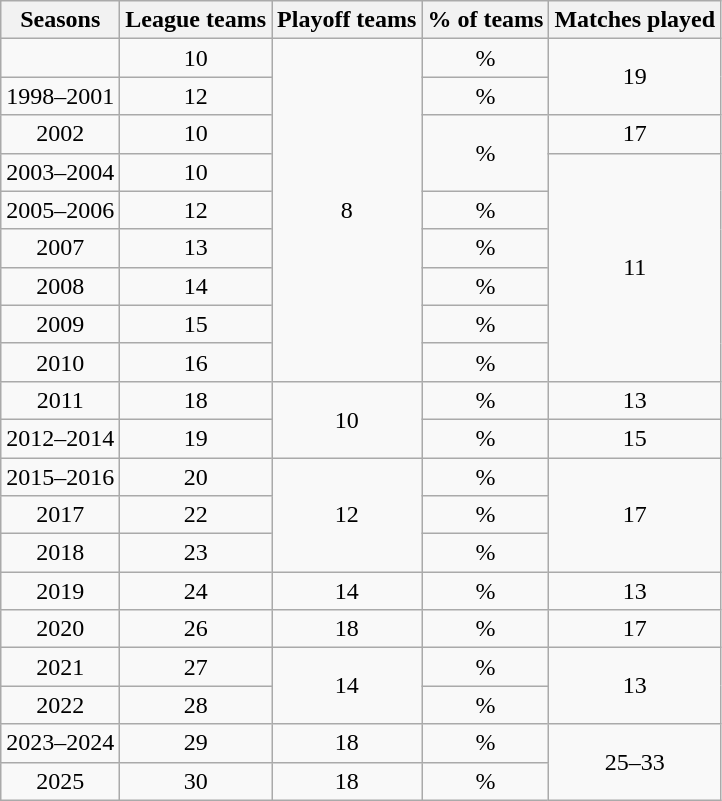<table class="wikitable sortable" style="text-align: center">
<tr>
<th>Seasons</th>
<th>League teams</th>
<th>Playoff teams</th>
<th>% of teams</th>
<th>Matches played</th>
</tr>
<tr>
<td></td>
<td>10</td>
<td rowspan="9">8</td>
<td>%</td>
<td rowspan="2">19</td>
</tr>
<tr>
<td>1998–2001</td>
<td>12</td>
<td>%</td>
</tr>
<tr>
<td>2002</td>
<td>10</td>
<td rowspan="2">%</td>
<td rowspan="1">17</td>
</tr>
<tr>
<td>2003–2004</td>
<td>10</td>
<td rowspan="6">11</td>
</tr>
<tr>
<td>2005–2006</td>
<td>12</td>
<td>%</td>
</tr>
<tr>
<td>2007</td>
<td>13</td>
<td>%</td>
</tr>
<tr>
<td>2008</td>
<td>14</td>
<td>%</td>
</tr>
<tr>
<td>2009</td>
<td>15</td>
<td>%</td>
</tr>
<tr>
<td>2010</td>
<td>16</td>
<td>%</td>
</tr>
<tr>
<td>2011</td>
<td>18</td>
<td rowspan="2">10</td>
<td>%</td>
<td>13</td>
</tr>
<tr>
<td>2012–2014</td>
<td>19</td>
<td>%</td>
<td>15</td>
</tr>
<tr>
<td>2015–2016</td>
<td>20</td>
<td rowspan="3">12</td>
<td>%</td>
<td rowspan="3">17</td>
</tr>
<tr>
<td>2017</td>
<td>22</td>
<td>%</td>
</tr>
<tr>
<td>2018</td>
<td>23</td>
<td>%</td>
</tr>
<tr>
<td>2019</td>
<td>24</td>
<td>14</td>
<td>%</td>
<td>13</td>
</tr>
<tr>
<td>2020</td>
<td>26</td>
<td>18</td>
<td>%</td>
<td>17</td>
</tr>
<tr>
<td>2021</td>
<td>27</td>
<td rowspan="2">14</td>
<td>%</td>
<td rowspan="2">13</td>
</tr>
<tr>
<td>2022</td>
<td>28</td>
<td>%</td>
</tr>
<tr>
<td>2023–2024</td>
<td>29</td>
<td>18</td>
<td>%</td>
<td rowspan="2">25–33</td>
</tr>
<tr>
<td>2025</td>
<td>30</td>
<td>18</td>
<td>%</td>
</tr>
</table>
